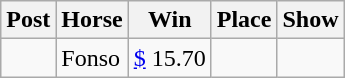<table class="wikitable">
<tr>
<th>Post</th>
<th>Horse</th>
<th>Win</th>
<th>Place</th>
<th>Show</th>
</tr>
<tr>
<td align="right"></td>
<td>Fonso</td>
<td align="right"><a href='#'>$</a> 15.70</td>
<td align="right"></td>
<td align="right"></td>
</tr>
</table>
